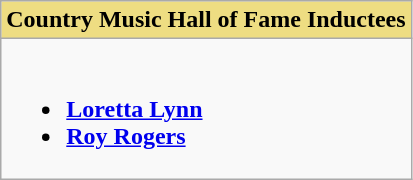<table class="wikitable">
<tr>
<th style="background:#EEDD82; width=50%">Country Music Hall of Fame Inductees</th>
</tr>
<tr>
<td valign="top"><br><ul><li><strong><a href='#'>Loretta Lynn</a></strong></li><li><strong><a href='#'>Roy Rogers</a></strong></li></ul></td>
</tr>
</table>
